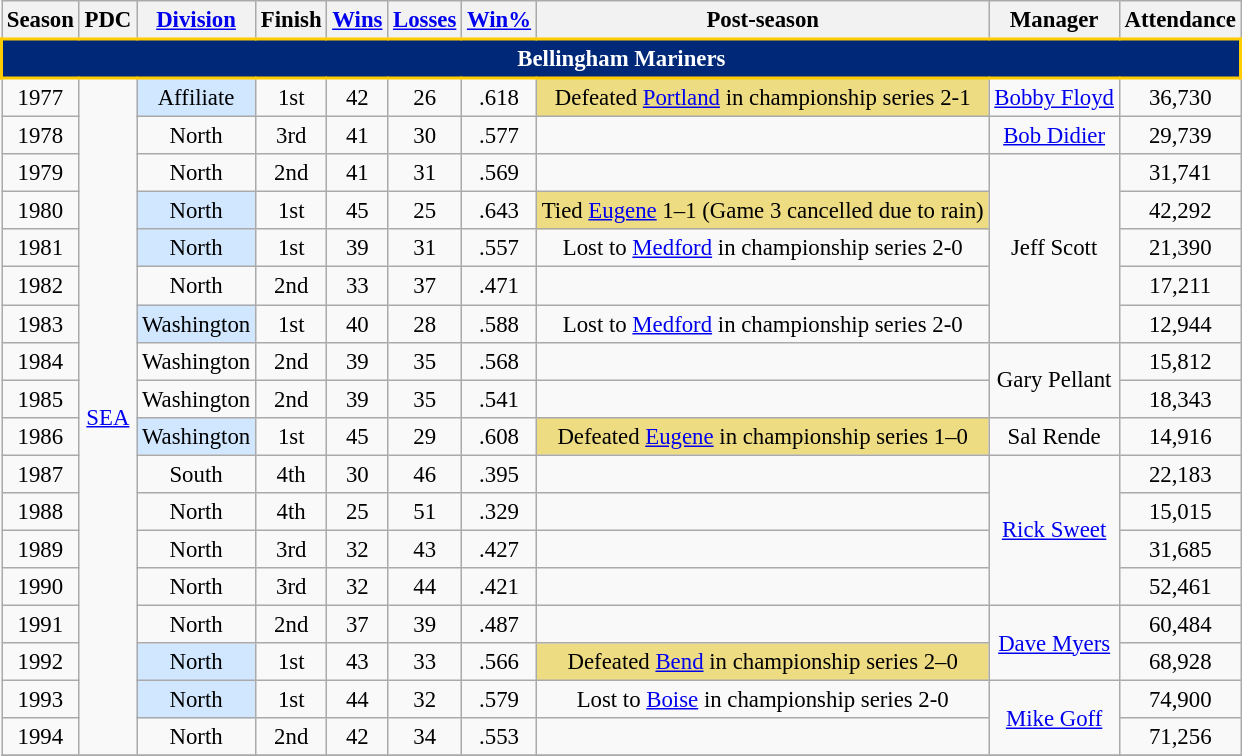<table class="wikitable" style="text-align:center; font-size:95%">
<tr>
<th scope="col">Season</th>
<th scope="col">PDC</th>
<th scope="col"><a href='#'>Division</a></th>
<th scope="col">Finish</th>
<th scope="col"><a href='#'>Wins</a></th>
<th scope="col"><a href='#'>Losses</a></th>
<th scope="col"><a href='#'>Win%</a></th>
<th scope="col">Post-season</th>
<th scope="col">Manager</th>
<th scope="col">Attendance</th>
</tr>
<tr>
<td align="center" colspan="11" style="background:#002878; color: white; border:2px solid#FFCC00"><strong>Bellingham Mariners</strong></td>
</tr>
<tr>
<td>1977</td>
<td rowspan="18"><a href='#'>SEA</a></td>
<td bgcolor="#D0E7FF">Affiliate</td>
<td>1st</td>
<td>42</td>
<td>26</td>
<td>.618</td>
<td bgcolor="#EEDC82">Defeated <a href='#'>Portland</a> in championship series 2-1</td>
<td><a href='#'>Bobby Floyd</a></td>
<td>36,730</td>
</tr>
<tr>
<td>1978</td>
<td>North</td>
<td>3rd</td>
<td>41</td>
<td>30</td>
<td>.577</td>
<td></td>
<td><a href='#'>Bob Didier</a></td>
<td>29,739</td>
</tr>
<tr>
<td>1979</td>
<td>North</td>
<td>2nd</td>
<td>41</td>
<td>31</td>
<td>.569</td>
<td></td>
<td rowspan="5">Jeff Scott</td>
<td>31,741</td>
</tr>
<tr>
<td>1980</td>
<td bgcolor="#D0E7FF">North</td>
<td>1st</td>
<td>45</td>
<td>25</td>
<td>.643</td>
<td bgcolor="#EEDC82">Tied <a href='#'>Eugene</a> 1–1 (Game 3 cancelled due to rain)</td>
<td>42,292</td>
</tr>
<tr>
<td>1981</td>
<td bgcolor="#D0E7FF">North</td>
<td>1st</td>
<td>39</td>
<td>31</td>
<td>.557</td>
<td>Lost to <a href='#'>Medford</a> in championship series 2-0</td>
<td>21,390</td>
</tr>
<tr>
<td>1982</td>
<td>North</td>
<td>2nd</td>
<td>33</td>
<td>37</td>
<td>.471</td>
<td></td>
<td>17,211</td>
</tr>
<tr>
<td>1983</td>
<td bgcolor="#D0E7FF">Washington</td>
<td>1st</td>
<td>40</td>
<td>28</td>
<td>.588</td>
<td>Lost to <a href='#'>Medford</a> in championship series 2-0</td>
<td>12,944</td>
</tr>
<tr>
<td>1984</td>
<td>Washington</td>
<td>2nd</td>
<td>39</td>
<td>35</td>
<td>.568</td>
<td></td>
<td rowspan="2">Gary Pellant</td>
<td>15,812</td>
</tr>
<tr>
<td>1985</td>
<td>Washington</td>
<td>2nd</td>
<td>39</td>
<td>35</td>
<td>.541</td>
<td></td>
<td>18,343</td>
</tr>
<tr>
<td>1986</td>
<td bgcolor="#D0E7FF">Washington</td>
<td>1st</td>
<td>45</td>
<td>29</td>
<td>.608</td>
<td bgcolor="#EEDC82">Defeated <a href='#'>Eugene</a> in championship series 1–0</td>
<td>Sal Rende</td>
<td>14,916</td>
</tr>
<tr>
<td>1987</td>
<td>South</td>
<td>4th</td>
<td>30</td>
<td>46</td>
<td>.395</td>
<td></td>
<td rowspan="4"><a href='#'>Rick Sweet</a></td>
<td>22,183</td>
</tr>
<tr>
<td>1988</td>
<td>North</td>
<td>4th</td>
<td>25</td>
<td>51</td>
<td>.329</td>
<td></td>
<td>15,015</td>
</tr>
<tr>
<td>1989</td>
<td>North</td>
<td>3rd</td>
<td>32</td>
<td>43</td>
<td>.427</td>
<td></td>
<td>31,685</td>
</tr>
<tr>
<td>1990</td>
<td>North</td>
<td>3rd</td>
<td>32</td>
<td>44</td>
<td>.421</td>
<td></td>
<td>52,461</td>
</tr>
<tr>
<td>1991</td>
<td>North</td>
<td>2nd</td>
<td>37</td>
<td>39</td>
<td>.487</td>
<td></td>
<td rowspan="2"><a href='#'>Dave Myers</a></td>
<td>60,484</td>
</tr>
<tr>
<td>1992</td>
<td bgcolor="#D0E7FF">North</td>
<td>1st</td>
<td>43</td>
<td>33</td>
<td>.566</td>
<td bgcolor="#EEDC82">Defeated <a href='#'>Bend</a> in championship series 2–0</td>
<td>68,928</td>
</tr>
<tr>
<td>1993</td>
<td bgcolor="#D0E7FF">North</td>
<td>1st</td>
<td>44</td>
<td>32</td>
<td>.579</td>
<td>Lost to <a href='#'>Boise</a> in championship series 2-0</td>
<td rowspan="2"><a href='#'>Mike Goff</a></td>
<td>74,900</td>
</tr>
<tr>
<td>1994</td>
<td>North</td>
<td>2nd</td>
<td>42</td>
<td>34</td>
<td>.553</td>
<td></td>
<td>71,256</td>
</tr>
<tr>
</tr>
</table>
